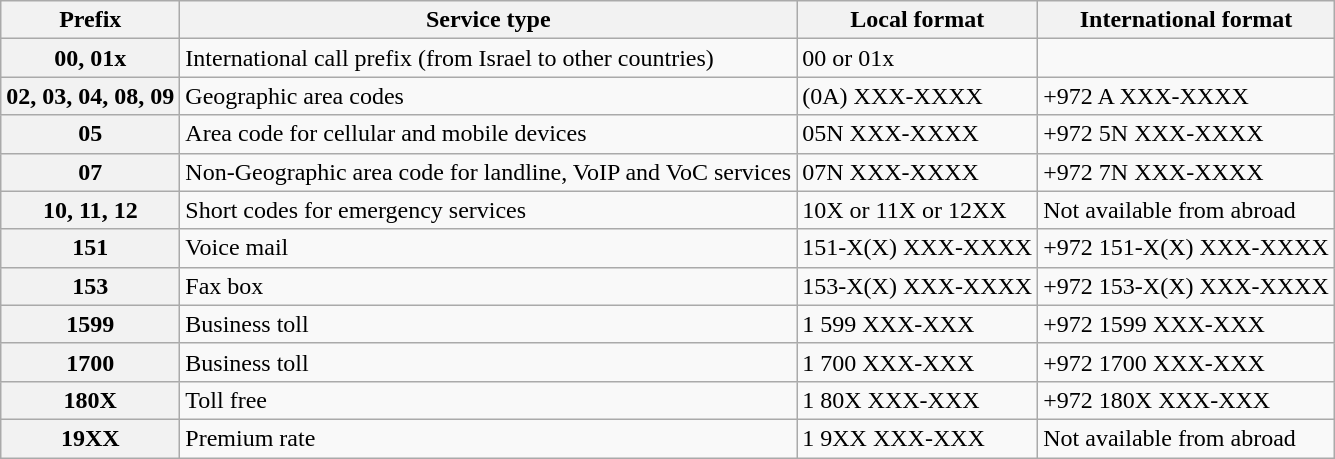<table class="wikitable" style="margin-left: 1.5em;">
<tr>
<th scope="col">Prefix</th>
<th scope="col">Service type</th>
<th scope="col">Local format</th>
<th scope="col">International format</th>
</tr>
<tr>
<th scope="row"><strong>00</strong>, <strong>01x</strong></th>
<td>International call prefix (from Israel to other countries)</td>
<td>00 or 01x</td>
<td></td>
</tr>
<tr>
<th scope="row"><strong>02</strong>, <strong>03</strong>, <strong>04</strong>, <strong>08</strong>, <strong>09</strong></th>
<td>Geographic area codes</td>
<td>(0A) XXX-XXXX</td>
<td>+972 A XXX-XXXX</td>
</tr>
<tr>
<th scope="row"><strong>05</strong></th>
<td>Area code for cellular and mobile devices</td>
<td>05N XXX-XXXX</td>
<td>+972 5N XXX-XXXX</td>
</tr>
<tr>
<th scope="row"><strong>07</strong></th>
<td>Non-Geographic area code for landline, VoIP and VoC services</td>
<td>07N XXX-XXXX</td>
<td>+972 7N XXX-XXXX</td>
</tr>
<tr>
<th scope="row"><strong>10</strong>, <strong>11</strong>, <strong>12</strong></th>
<td>Short codes for emergency services</td>
<td>10X or 11X or 12XX</td>
<td>Not available from abroad</td>
</tr>
<tr>
<th scope="row"><strong>151</strong></th>
<td>Voice mail</td>
<td>151-X(X) XXX-XXXX</td>
<td>+972 151-X(X) XXX-XXXX</td>
</tr>
<tr>
<th scope="row"><strong>153</strong></th>
<td>Fax box</td>
<td>153-X(X) XXX-XXXX</td>
<td>+972 153-X(X) XXX-XXXX</td>
</tr>
<tr>
<th scope="row"><strong>1599</strong></th>
<td>Business toll</td>
<td>1 599 XXX-XXX</td>
<td>+972 1599 XXX-XXX</td>
</tr>
<tr>
<th scope="row"><strong>1700</strong></th>
<td>Business toll</td>
<td>1 700 XXX-XXX</td>
<td>+972 1700 XXX-XXX</td>
</tr>
<tr>
<th scope="row"><strong>180X</strong></th>
<td>Toll free</td>
<td>1 80X XXX-XXX</td>
<td>+972 180X XXX-XXX</td>
</tr>
<tr>
<th scope="row"><strong>19XX</strong></th>
<td>Premium rate</td>
<td>1 9XX XXX-XXX</td>
<td>Not available from abroad</td>
</tr>
</table>
